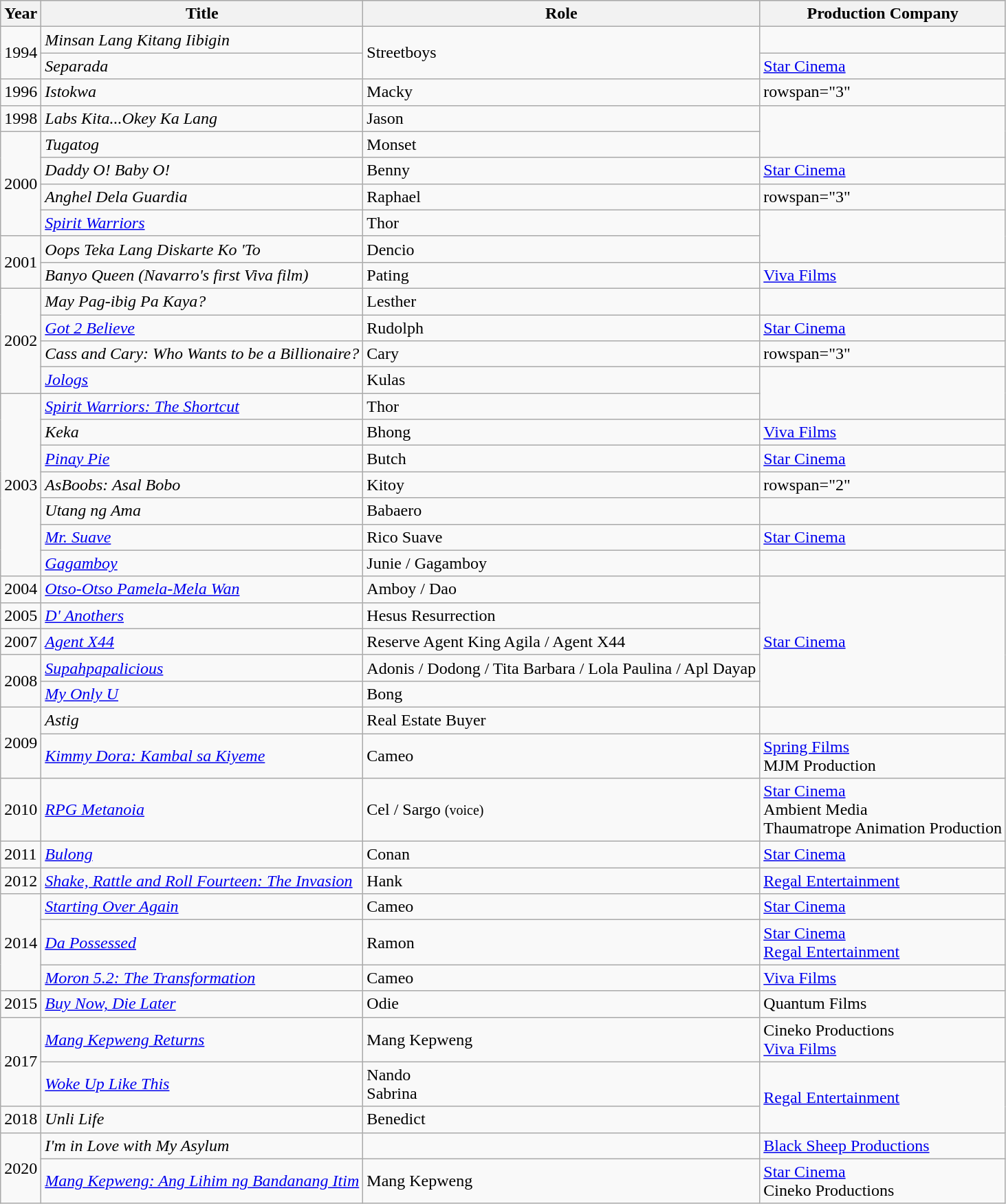<table class="wikitable sortable">
<tr style="background:#ccc; text-align:center;">
<th>Year</th>
<th>Title</th>
<th>Role</th>
<th>Production Company</th>
</tr>
<tr>
<td rowspan=2>1994</td>
<td><em>Minsan Lang Kitang Iibigin</em></td>
<td rowspan=2>Streetboys</td>
<td></td>
</tr>
<tr>
<td><em>Separada</em></td>
<td><a href='#'>Star Cinema</a></td>
</tr>
<tr>
<td>1996</td>
<td><em>Istokwa</em></td>
<td>Macky</td>
<td>rowspan="3" </td>
</tr>
<tr>
<td>1998</td>
<td><em>Labs Kita...Okey Ka Lang</em></td>
<td>Jason</td>
</tr>
<tr>
<td rowspan=4>2000</td>
<td><em>Tugatog</em></td>
<td>Monset</td>
</tr>
<tr>
<td><em>Daddy O! Baby O!</em></td>
<td>Benny</td>
<td><a href='#'>Star Cinema</a></td>
</tr>
<tr>
<td><em>Anghel Dela Guardia</em></td>
<td>Raphael</td>
<td>rowspan="3" </td>
</tr>
<tr>
<td><em><a href='#'>Spirit Warriors</a></em></td>
<td>Thor</td>
</tr>
<tr>
<td rowspan=2>2001</td>
<td><em>Oops Teka Lang Diskarte Ko 'To</em></td>
<td>Dencio</td>
</tr>
<tr>
<td><em>Banyo Queen (Navarro's first Viva film)</em></td>
<td>Pating</td>
<td><a href='#'>Viva Films</a></td>
</tr>
<tr>
<td rowspan=4>2002</td>
<td><em>May Pag-ibig Pa Kaya?</em></td>
<td>Lesther</td>
<td></td>
</tr>
<tr>
<td><em><a href='#'>Got 2 Believe</a></em></td>
<td>Rudolph</td>
<td><a href='#'>Star Cinema</a></td>
</tr>
<tr>
<td><em>Cass and Cary: Who Wants to be a Billionaire?</em></td>
<td>Cary</td>
<td>rowspan="3" </td>
</tr>
<tr>
<td><em><a href='#'>Jologs</a></em></td>
<td>Kulas</td>
</tr>
<tr>
<td rowspan=7>2003</td>
<td><em><a href='#'>Spirit Warriors: The Shortcut</a></em></td>
<td>Thor</td>
</tr>
<tr>
<td><em>Keka</em></td>
<td>Bhong</td>
<td><a href='#'>Viva Films</a></td>
</tr>
<tr>
<td><em><a href='#'>Pinay Pie</a></em></td>
<td>Butch</td>
<td><a href='#'>Star Cinema</a></td>
</tr>
<tr>
<td><em>AsBoobs: Asal Bobo</em></td>
<td>Kitoy</td>
<td>rowspan="2" </td>
</tr>
<tr>
<td><em>Utang ng Ama</em></td>
<td>Babaero</td>
</tr>
<tr>
<td><em><a href='#'>Mr. Suave</a></em></td>
<td>Rico Suave</td>
<td><a href='#'>Star Cinema</a></td>
</tr>
<tr>
<td><em><a href='#'>Gagamboy</a></em></td>
<td>Junie / Gagamboy</td>
<td></td>
</tr>
<tr>
<td>2004</td>
<td><em><a href='#'>Otso-Otso Pamela-Mela Wan</a></em></td>
<td>Amboy / Dao</td>
<td rowspan=5><a href='#'>Star Cinema</a></td>
</tr>
<tr>
<td>2005</td>
<td><em><a href='#'>D' Anothers</a></em></td>
<td>Hesus Resurrection</td>
</tr>
<tr>
<td>2007</td>
<td><em><a href='#'>Agent X44</a></em></td>
<td>Reserve Agent King Agila / Agent X44</td>
</tr>
<tr>
<td rowspan=2>2008</td>
<td><em><a href='#'>Supahpapalicious</a></em></td>
<td>Adonis / Dodong / Tita Barbara / Lola Paulina / Apl Dayap</td>
</tr>
<tr>
<td><em><a href='#'>My Only U</a></em></td>
<td>Bong</td>
</tr>
<tr>
<td rowspan=2>2009</td>
<td><em>Astig</em></td>
<td>Real Estate Buyer</td>
<td></td>
</tr>
<tr>
<td><em><a href='#'>Kimmy Dora: Kambal sa Kiyeme</a></em></td>
<td>Cameo</td>
<td><a href='#'>Spring Films</a><br>MJM Production</td>
</tr>
<tr>
<td>2010</td>
<td><em><a href='#'>RPG Metanoia</a></em></td>
<td>Cel / Sargo <small>(voice)</small></td>
<td><a href='#'>Star Cinema</a><br>Ambient Media<br>Thaumatrope Animation Production</td>
</tr>
<tr>
<td>2011</td>
<td><em><a href='#'>Bulong</a></em></td>
<td>Conan</td>
<td><a href='#'>Star Cinema</a></td>
</tr>
<tr>
<td>2012</td>
<td><em><a href='#'>Shake, Rattle and Roll Fourteen: The Invasion</a></em></td>
<td>Hank</td>
<td><a href='#'>Regal Entertainment</a></td>
</tr>
<tr>
<td rowspan=3>2014</td>
<td><em><a href='#'>Starting Over Again</a></em></td>
<td>Cameo</td>
<td><a href='#'>Star Cinema</a></td>
</tr>
<tr>
<td><em><a href='#'>Da Possessed</a></em></td>
<td>Ramon</td>
<td><a href='#'>Star Cinema</a><br><a href='#'>Regal Entertainment</a></td>
</tr>
<tr>
<td><em><a href='#'>Moron 5.2: The Transformation</a></em></td>
<td>Cameo</td>
<td><a href='#'>Viva Films</a></td>
</tr>
<tr>
<td>2015</td>
<td><em><a href='#'>Buy Now, Die Later</a></em></td>
<td>Odie</td>
<td>Quantum Films</td>
</tr>
<tr>
<td rowspan=2>2017</td>
<td><em><a href='#'>Mang Kepweng Returns</a></em></td>
<td>Mang Kepweng</td>
<td>Cineko Productions<br><a href='#'>Viva Films</a></td>
</tr>
<tr>
<td><em><a href='#'>Woke Up Like This</a></em></td>
<td>Nando<br>Sabrina</td>
<td rowspan=2><a href='#'>Regal Entertainment</a></td>
</tr>
<tr>
<td>2018</td>
<td><em>Unli Life</em></td>
<td>Benedict</td>
</tr>
<tr>
<td rowspan="2">2020</td>
<td><em>I'm in Love with My Asylum</em></td>
<td></td>
<td><a href='#'>Black Sheep Productions</a></td>
</tr>
<tr>
<td><em><a href='#'>Mang Kepweng: Ang Lihim ng Bandanang Itim</a></em></td>
<td>Mang Kepweng</td>
<td><a href='#'>Star Cinema</a><br>Cineko Productions</td>
</tr>
</table>
